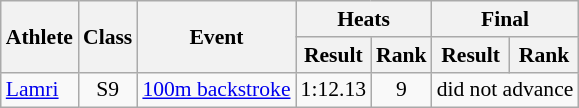<table class=wikitable style="font-size:90%">
<tr>
<th rowspan="2">Athlete</th>
<th rowspan="2">Class</th>
<th rowspan="2">Event</th>
<th colspan="2">Heats</th>
<th colspan="2">Final</th>
</tr>
<tr>
<th>Result</th>
<th>Rank</th>
<th>Result</th>
<th>Rank</th>
</tr>
<tr>
<td><a href='#'>Lamri</a></td>
<td style="text-align:center;">S9</td>
<td><a href='#'>100m backstroke</a></td>
<td style="text-align:center;">1:12.13</td>
<td style="text-align:center;">9</td>
<td style="text-align:center;" colspan="2">did not advance</td>
</tr>
</table>
